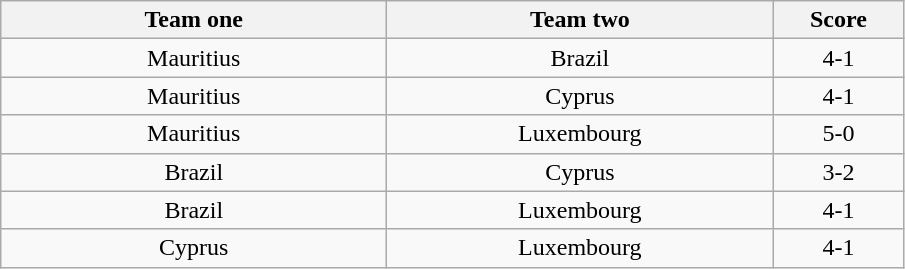<table class="wikitable" style="text-align: center">
<tr>
<th width=250>Team one</th>
<th width=250>Team two</th>
<th width=80>Score</th>
</tr>
<tr>
<td> Mauritius</td>
<td> Brazil</td>
<td>4-1</td>
</tr>
<tr>
<td> Mauritius</td>
<td> Cyprus</td>
<td>4-1</td>
</tr>
<tr>
<td> Mauritius</td>
<td> Luxembourg</td>
<td>5-0</td>
</tr>
<tr>
<td> Brazil</td>
<td> Cyprus</td>
<td>3-2</td>
</tr>
<tr>
<td> Brazil</td>
<td> Luxembourg</td>
<td>4-1</td>
</tr>
<tr>
<td> Cyprus</td>
<td> Luxembourg</td>
<td>4-1</td>
</tr>
</table>
